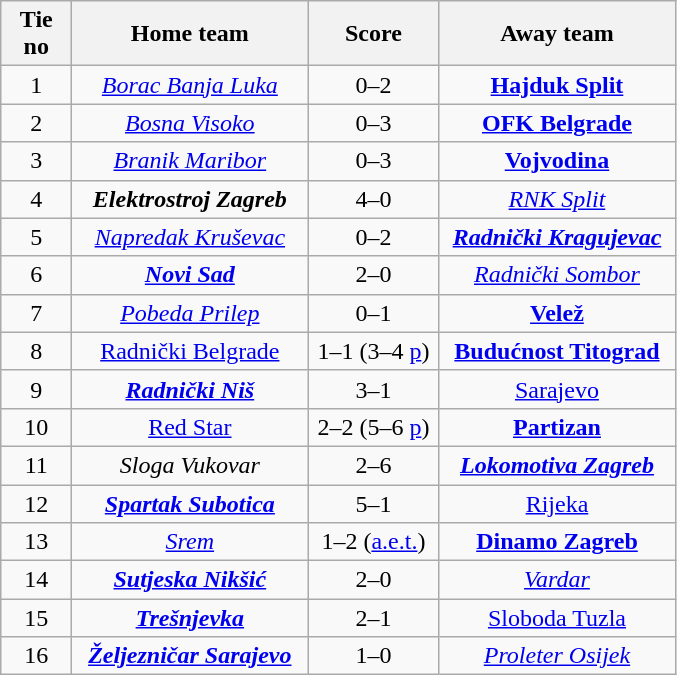<table class="wikitable" style="text-align:center">
<tr>
<th width=40>Tie no</th>
<th width=150>Home team</th>
<th width=80>Score</th>
<th width=150>Away team</th>
</tr>
<tr>
<td>1</td>
<td><em><a href='#'>Borac Banja Luka</a></em></td>
<td>0–2</td>
<td><strong><a href='#'>Hajduk Split</a></strong></td>
</tr>
<tr>
<td>2</td>
<td><em><a href='#'>Bosna Visoko</a></em></td>
<td>0–3</td>
<td><strong><a href='#'>OFK Belgrade</a></strong></td>
</tr>
<tr>
<td>3</td>
<td><em><a href='#'>Branik Maribor</a></em></td>
<td>0–3</td>
<td><strong><a href='#'>Vojvodina</a></strong></td>
</tr>
<tr>
<td>4</td>
<td><strong><em>Elektrostroj Zagreb</em></strong></td>
<td>4–0</td>
<td><em><a href='#'>RNK Split</a></em></td>
</tr>
<tr>
<td>5</td>
<td><em><a href='#'>Napredak Kruševac</a></em></td>
<td>0–2</td>
<td><strong><em><a href='#'>Radnički Kragujevac</a></em></strong></td>
</tr>
<tr>
<td>6</td>
<td><strong><em><a href='#'>Novi Sad</a></em></strong></td>
<td>2–0</td>
<td><em><a href='#'>Radnički Sombor</a></em></td>
</tr>
<tr>
<td>7</td>
<td><em><a href='#'>Pobeda Prilep</a></em></td>
<td>0–1</td>
<td><strong><a href='#'>Velež</a></strong></td>
</tr>
<tr>
<td>8</td>
<td><a href='#'>Radnički Belgrade</a></td>
<td>1–1 (3–4 <a href='#'>p</a>)</td>
<td><strong><a href='#'>Budućnost Titograd</a></strong></td>
</tr>
<tr>
<td>9</td>
<td><strong><em><a href='#'>Radnički Niš</a></em></strong></td>
<td>3–1</td>
<td><a href='#'>Sarajevo</a></td>
</tr>
<tr>
<td>10</td>
<td><a href='#'>Red Star</a></td>
<td>2–2 (5–6 <a href='#'>p</a>)</td>
<td><strong><a href='#'>Partizan</a></strong></td>
</tr>
<tr>
<td>11</td>
<td><em>Sloga Vukovar</em></td>
<td>2–6</td>
<td><strong><em><a href='#'>Lokomotiva Zagreb</a></em></strong></td>
</tr>
<tr>
<td>12</td>
<td><strong><em><a href='#'>Spartak Subotica</a></em></strong></td>
<td>5–1</td>
<td><a href='#'>Rijeka</a></td>
</tr>
<tr>
<td>13</td>
<td><em><a href='#'>Srem</a></em></td>
<td>1–2 (<a href='#'>a.e.t.</a>)</td>
<td><strong><a href='#'>Dinamo Zagreb</a></strong></td>
</tr>
<tr>
<td>14</td>
<td><strong><em><a href='#'>Sutjeska Nikšić</a></em></strong></td>
<td>2–0</td>
<td><em><a href='#'>Vardar</a></em></td>
</tr>
<tr>
<td>15</td>
<td><strong><em><a href='#'>Trešnjevka</a></em></strong></td>
<td>2–1</td>
<td><a href='#'>Sloboda Tuzla</a></td>
</tr>
<tr>
<td>16</td>
<td><strong><em><a href='#'>Željezničar Sarajevo</a></em></strong></td>
<td>1–0</td>
<td><em><a href='#'>Proleter Osijek</a></em></td>
</tr>
</table>
